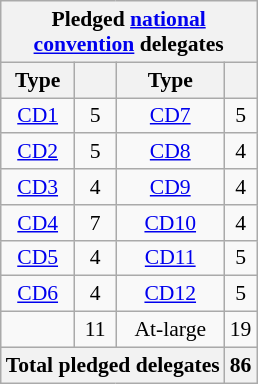<table class="wikitable sortable" style="font-size:90%;text-align:center;float:none;padding:5px;">
<tr>
<th colspan="4">Pledged <a href='#'>national<br>convention</a> delegates</th>
</tr>
<tr>
<th>Type</th>
<th></th>
<th>Type</th>
<th></th>
</tr>
<tr>
<td><a href='#'>CD1</a></td>
<td>5</td>
<td><a href='#'>CD7</a></td>
<td>5</td>
</tr>
<tr>
<td><a href='#'>CD2</a></td>
<td>5</td>
<td><a href='#'>CD8</a></td>
<td>4</td>
</tr>
<tr>
<td><a href='#'>CD3</a></td>
<td>4</td>
<td><a href='#'>CD9</a></td>
<td>4</td>
</tr>
<tr>
<td><a href='#'>CD4</a></td>
<td>7</td>
<td><a href='#'>CD10</a></td>
<td>4</td>
</tr>
<tr>
<td><a href='#'>CD5</a></td>
<td>4</td>
<td><a href='#'>CD11</a></td>
<td>5</td>
</tr>
<tr>
<td><a href='#'>CD6</a></td>
<td>4</td>
<td><a href='#'>CD12</a></td>
<td>5</td>
</tr>
<tr>
<td></td>
<td>11</td>
<td>At-large</td>
<td>19</td>
</tr>
<tr>
<th colspan="3">Total pledged delegates</th>
<th>86</th>
</tr>
</table>
